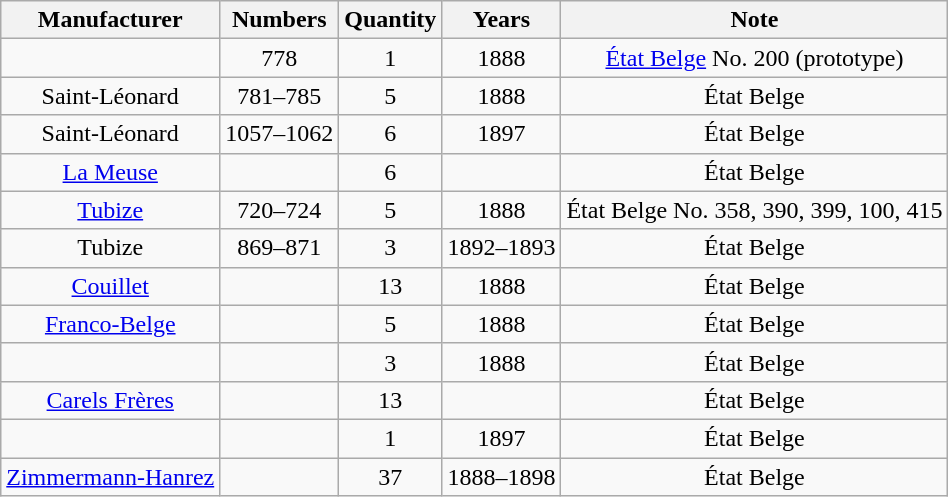<table class="wikitable" style=text-align:center>
<tr>
<th>Manufacturer</th>
<th>Numbers</th>
<th>Quantity</th>
<th>Years</th>
<th>Note</th>
</tr>
<tr>
<td></td>
<td>778</td>
<td>1</td>
<td>1888</td>
<td><a href='#'>État Belge</a> No. 200 (prototype)</td>
</tr>
<tr>
<td>Saint-Léonard</td>
<td>781–785</td>
<td>5</td>
<td>1888</td>
<td>État Belge </td>
</tr>
<tr>
<td>Saint-Léonard</td>
<td>1057–1062</td>
<td>6</td>
<td>1897</td>
<td>État Belge </td>
</tr>
<tr>
<td><a href='#'>La Meuse</a></td>
<td></td>
<td>6</td>
<td></td>
<td>État Belge</td>
</tr>
<tr>
<td><a href='#'>Tubize</a></td>
<td>720–724</td>
<td>5</td>
<td>1888</td>
<td>État Belge No. 358, 390, 399, 100, 415</td>
</tr>
<tr>
<td>Tubize</td>
<td>869–871</td>
<td>3</td>
<td>1892–1893</td>
<td>État Belge</td>
</tr>
<tr>
<td><a href='#'>Couillet</a></td>
<td></td>
<td>13</td>
<td>1888</td>
<td>État Belge</td>
</tr>
<tr>
<td><a href='#'>Franco-Belge</a></td>
<td></td>
<td>5</td>
<td>1888</td>
<td>État Belge</td>
</tr>
<tr>
<td></td>
<td></td>
<td>3</td>
<td>1888</td>
<td>État Belge</td>
</tr>
<tr>
<td><a href='#'>Carels Frères</a></td>
<td></td>
<td>13</td>
<td></td>
<td>État Belge</td>
</tr>
<tr>
<td></td>
<td></td>
<td>1</td>
<td>1897</td>
<td>État Belge</td>
</tr>
<tr>
<td><a href='#'>Zimmermann-Hanrez</a></td>
<td></td>
<td>37</td>
<td>1888–1898</td>
<td>État Belge</td>
</tr>
</table>
